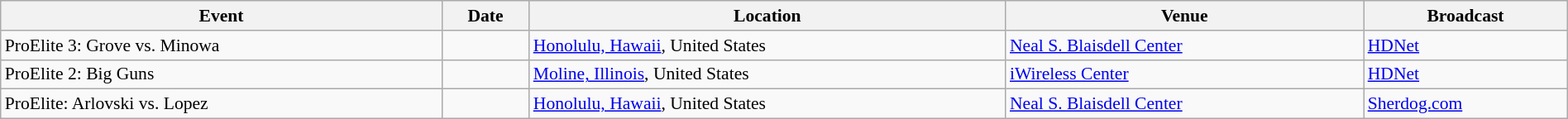<table class="wikitable sortable" border="1" style="width:100%; margin:auto; font-size:90%;">
<tr>
<th>Event</th>
<th>Date</th>
<th>Location</th>
<th>Venue</th>
<th>Broadcast</th>
</tr>
<tr>
<td>ProElite 3: Grove vs. Minowa</td>
<td></td>
<td><a href='#'>Honolulu, Hawaii</a>, United States</td>
<td><a href='#'>Neal S. Blaisdell Center</a></td>
<td><a href='#'>HDNet</a></td>
</tr>
<tr>
<td>ProElite 2: Big Guns</td>
<td></td>
<td><a href='#'>Moline, Illinois</a>, United States</td>
<td><a href='#'>iWireless Center</a></td>
<td><a href='#'>HDNet</a></td>
</tr>
<tr>
<td>ProElite: Arlovski vs. Lopez</td>
<td></td>
<td><a href='#'>Honolulu, Hawaii</a>, United States</td>
<td><a href='#'>Neal S. Blaisdell Center</a></td>
<td><a href='#'>Sherdog.com</a></td>
</tr>
</table>
